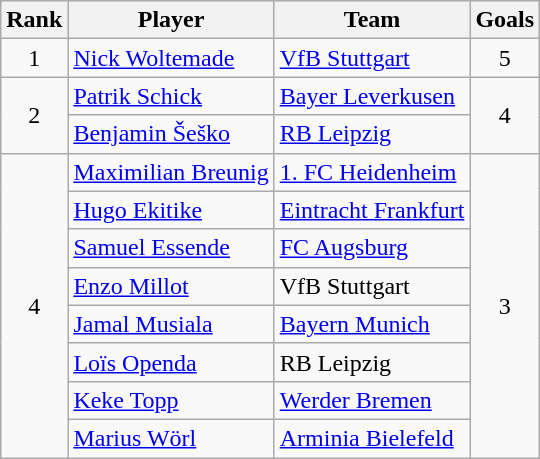<table class="wikitable sortable" style="text-align:center;">
<tr>
<th>Rank</th>
<th>Player</th>
<th>Team</th>
<th>Goals</th>
</tr>
<tr>
<td>1</td>
<td align=left> <a href='#'>Nick Woltemade</a></td>
<td align=left><a href='#'>VfB Stuttgart</a></td>
<td>5</td>
</tr>
<tr>
<td rowspan="2">2</td>
<td align=left> <a href='#'>Patrik Schick</a></td>
<td align=left><a href='#'>Bayer Leverkusen</a></td>
<td rowspan="2">4</td>
</tr>
<tr>
<td align=left> <a href='#'>Benjamin Šeško</a></td>
<td align=left><a href='#'>RB Leipzig</a></td>
</tr>
<tr>
<td rowspan="8">4</td>
<td align=left> <a href='#'>Maximilian Breunig</a></td>
<td align=left><a href='#'>1. FC Heidenheim</a></td>
<td rowspan="8">3</td>
</tr>
<tr>
<td align=left> <a href='#'>Hugo Ekitike</a></td>
<td align=left><a href='#'>Eintracht Frankfurt</a></td>
</tr>
<tr>
<td align=left> <a href='#'>Samuel Essende</a></td>
<td align=left><a href='#'>FC Augsburg</a></td>
</tr>
<tr>
<td align=left> <a href='#'>Enzo Millot</a></td>
<td align=left>VfB Stuttgart</td>
</tr>
<tr>
<td align=left> <a href='#'>Jamal Musiala</a></td>
<td align=left><a href='#'>Bayern Munich</a></td>
</tr>
<tr>
<td align=left> <a href='#'>Loïs Openda</a></td>
<td align=left>RB Leipzig</td>
</tr>
<tr>
<td align=left> <a href='#'>Keke Topp</a></td>
<td align=left><a href='#'>Werder Bremen</a></td>
</tr>
<tr>
<td align=left> <a href='#'>Marius Wörl</a></td>
<td align=left><a href='#'>Arminia Bielefeld</a></td>
</tr>
</table>
